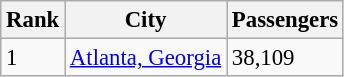<table class="wikitable sortable" style="font-size: 95%" width= align=>
<tr>
<th>Rank</th>
<th>City</th>
<th>Passengers</th>
</tr>
<tr>
<td>1</td>
<td><a href='#'>Atlanta, Georgia</a></td>
<td>38,109</td>
</tr>
</table>
